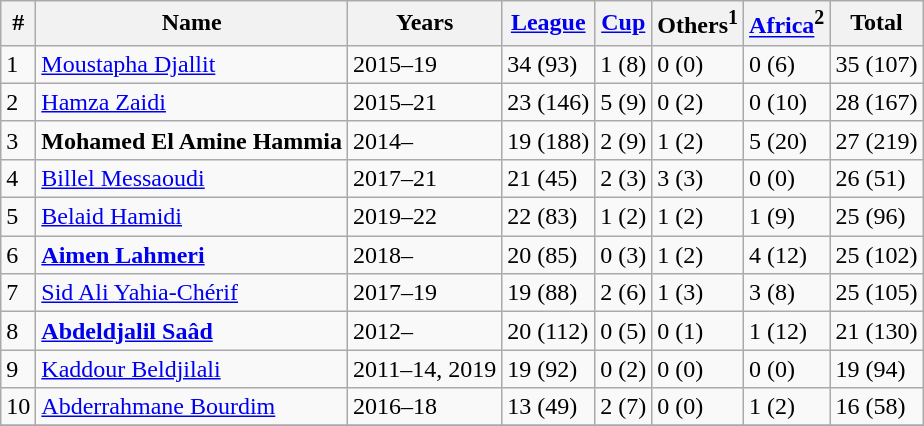<table class="wikitable sortable plainrowheaders">
<tr>
<th scope="col">#</th>
<th scope="col">Name</th>
<th scope="col" data-sort-type="number">Years</th>
<th scope="col" data-sort-type="number"><a href='#'>League</a></th>
<th scope="col" data-sort-type="number"><a href='#'>Cup</a></th>
<th scope="col" data-sort-type="number">Others<sup>1</sup><br></th>
<th scope="col" data-sort-type="number"><a href='#'>Africa</a><sup>2</sup><br></th>
<th scope="col" data-sort-type="number">Total</th>
</tr>
<tr>
<td>1</td>
<td align="left"> <a href='#'>Moustapha Djallit</a></td>
<td>2015–19</td>
<td>34 (93)</td>
<td>1 (8)</td>
<td>0 (0)</td>
<td>0 (6)</td>
<td>35 (107)</td>
</tr>
<tr>
<td>2</td>
<td align="left"> <a href='#'>Hamza Zaidi</a></td>
<td>2015–21</td>
<td>23 (146)</td>
<td>5 (9)</td>
<td>0 (2)</td>
<td>0 (10)</td>
<td>28 (167)</td>
</tr>
<tr>
<td>3</td>
<td align="left"> <strong>Mohamed El Amine Hammia</strong></td>
<td>2014–</td>
<td>19 (188)</td>
<td>2 (9)</td>
<td>1 (2)</td>
<td>5 (20)</td>
<td>27 (219)</td>
</tr>
<tr>
<td>4</td>
<td align="left"> <a href='#'>Billel Messaoudi</a></td>
<td>2017–21</td>
<td>21 (45)</td>
<td>2 (3)</td>
<td>3 (3)</td>
<td>0 (0)</td>
<td>26 (51)</td>
</tr>
<tr>
<td>5</td>
<td align="left"> <a href='#'>Belaid Hamidi</a></td>
<td>2019–22</td>
<td>22 (83)</td>
<td>1 (2)</td>
<td>1 (2)</td>
<td>1 (9)</td>
<td>25 (96)</td>
</tr>
<tr>
<td>6</td>
<td align="left"> <strong><a href='#'>Aimen Lahmeri</a></strong></td>
<td>2018–</td>
<td>20 (85)</td>
<td>0 (3)</td>
<td>1 (2)</td>
<td>4 (12)</td>
<td>25 (102)</td>
</tr>
<tr>
<td>7</td>
<td align="left"> <a href='#'>Sid Ali Yahia-Chérif</a></td>
<td>2017–19</td>
<td>19 (88)</td>
<td>2 (6)</td>
<td>1 (3)</td>
<td>3 (8)</td>
<td>25 (105)</td>
</tr>
<tr>
<td>8</td>
<td align="left"> <strong><a href='#'>Abdeldjalil Saâd</a></strong></td>
<td>2012–</td>
<td>20 (112)</td>
<td>0 (5)</td>
<td>0 (1)</td>
<td>1 (12)</td>
<td>21 (130)</td>
</tr>
<tr>
<td>9</td>
<td align="left"> <a href='#'>Kaddour Beldjilali</a></td>
<td>2011–14, 2019</td>
<td>19 (92)</td>
<td>0 (2)</td>
<td>0 (0)</td>
<td>0 (0)</td>
<td>19 (94)</td>
</tr>
<tr>
<td>10</td>
<td align="left"> <a href='#'>Abderrahmane Bourdim</a></td>
<td>2016–18</td>
<td>13 (49)</td>
<td>2 (7)</td>
<td>0 (0)</td>
<td>1 (2)</td>
<td>16 (58)</td>
</tr>
<tr>
</tr>
</table>
